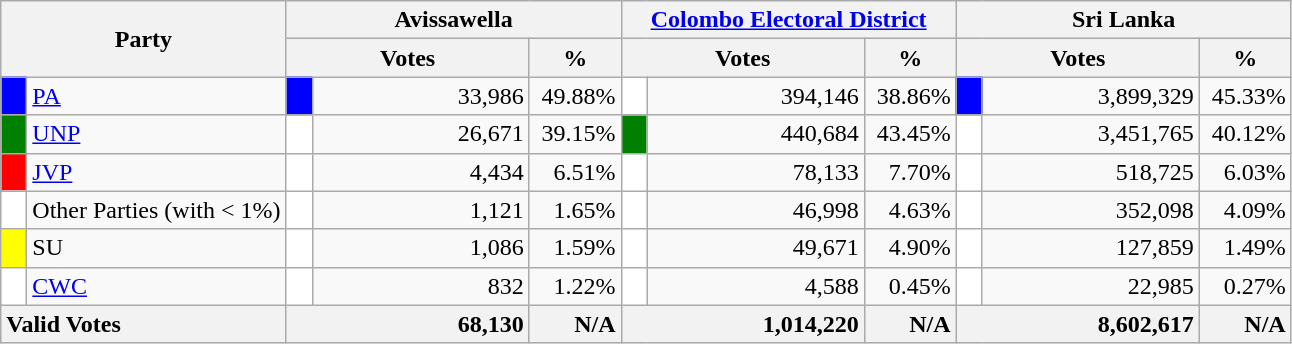<table class="wikitable">
<tr>
<th colspan="2" width="144px"rowspan="2">Party</th>
<th colspan="3" width="216px">Avissawella</th>
<th colspan="3" width="216px"><a href='#'>Colombo Electoral District</a></th>
<th colspan="3" width="216px">Sri Lanka</th>
</tr>
<tr>
<th colspan="2" width="144px">Votes</th>
<th>%</th>
<th colspan="2" width="144px">Votes</th>
<th>%</th>
<th colspan="2" width="144px">Votes</th>
<th>%</th>
</tr>
<tr>
<td style="background-color:blue;" width="10px"></td>
<td style="text-align:left;"><a href='#'>PA</a></td>
<td style="background-color:blue;" width="10px"></td>
<td style="text-align:right;">33,986</td>
<td style="text-align:right;">49.88%</td>
<td style="background-color:white;" width="10px"></td>
<td style="text-align:right;">394,146</td>
<td style="text-align:right;">38.86%</td>
<td style="background-color:blue;" width="10px"></td>
<td style="text-align:right;">3,899,329</td>
<td style="text-align:right;">45.33%</td>
</tr>
<tr>
<td style="background-color:green;" width="10px"></td>
<td style="text-align:left;"><a href='#'>UNP</a></td>
<td style="background-color:white;" width="10px"></td>
<td style="text-align:right;">26,671</td>
<td style="text-align:right;">39.15%</td>
<td style="background-color:green;" width="10px"></td>
<td style="text-align:right;">440,684</td>
<td style="text-align:right;">43.45%</td>
<td style="background-color:white;" width="10px"></td>
<td style="text-align:right;">3,451,765</td>
<td style="text-align:right;">40.12%</td>
</tr>
<tr>
<td style="background-color:red;" width="10px"></td>
<td style="text-align:left;"><a href='#'>JVP</a></td>
<td style="background-color:white;" width="10px"></td>
<td style="text-align:right;">4,434</td>
<td style="text-align:right;">6.51%</td>
<td style="background-color:white;" width="10px"></td>
<td style="text-align:right;">78,133</td>
<td style="text-align:right;">7.70%</td>
<td style="background-color:white;" width="10px"></td>
<td style="text-align:right;">518,725</td>
<td style="text-align:right;">6.03%</td>
</tr>
<tr>
<td style="background-color:white;" width="10px"></td>
<td style="text-align:left;">Other Parties (with < 1%)</td>
<td style="background-color:white;" width="10px"></td>
<td style="text-align:right;">1,121</td>
<td style="text-align:right;">1.65%</td>
<td style="background-color:white;" width="10px"></td>
<td style="text-align:right;">46,998</td>
<td style="text-align:right;">4.63%</td>
<td style="background-color:white;" width="10px"></td>
<td style="text-align:right;">352,098</td>
<td style="text-align:right;">4.09%</td>
</tr>
<tr>
<td style="background-color:yellow;" width="10px"></td>
<td style="text-align:left;">SU</td>
<td style="background-color:white;" width="10px"></td>
<td style="text-align:right;">1,086</td>
<td style="text-align:right;">1.59%</td>
<td style="background-color:white;" width="10px"></td>
<td style="text-align:right;">49,671</td>
<td style="text-align:right;">4.90%</td>
<td style="background-color:white;" width="10px"></td>
<td style="text-align:right;">127,859</td>
<td style="text-align:right;">1.49%</td>
</tr>
<tr>
<td style="background-color:white;" width="10px"></td>
<td style="text-align:left;"><a href='#'>CWC</a></td>
<td style="background-color:white;" width="10px"></td>
<td style="text-align:right;">832</td>
<td style="text-align:right;">1.22%</td>
<td style="background-color:white;" width="10px"></td>
<td style="text-align:right;">4,588</td>
<td style="text-align:right;">0.45%</td>
<td style="background-color:white;" width="10px"></td>
<td style="text-align:right;">22,985</td>
<td style="text-align:right;">0.27%</td>
</tr>
<tr>
<th colspan="2" width="144px"style="text-align:left;">Valid Votes</th>
<th style="text-align:right;"colspan="2" width="144px">68,130</th>
<th style="text-align:right;">N/A</th>
<th style="text-align:right;"colspan="2" width="144px">1,014,220</th>
<th style="text-align:right;">N/A</th>
<th style="text-align:right;"colspan="2" width="144px">8,602,617</th>
<th style="text-align:right;">N/A</th>
</tr>
</table>
